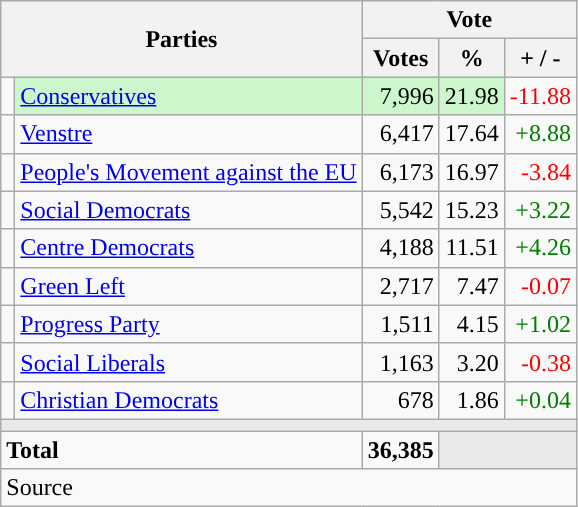<table class="wikitable" style="text-align:right;">
<tr>
<th style="text-align:centre;" rowspan="2" colspan="2" width="225">Parties</th>
<th colspan="3">Vote</th>
</tr>
<tr>
<th width="15">Votes</th>
<th width="15">%</th>
<th width="15">+ / -</th>
</tr>
<tr>
<td width="2" style="color:inherit;background:"></td>
<td bgcolor=#ccf7cc   align="left"><a href='#'>Conservatives</a></td>
<td bgcolor=#ccf7cc>7,996</td>
<td bgcolor=#ccf7cc>21.98</td>
<td style=color:red;>-11.88</td>
</tr>
<tr>
<td width="2" style="color:inherit;background:"></td>
<td align="left"><a href='#'>Venstre</a></td>
<td>6,417</td>
<td>17.64</td>
<td style=color:green;>+8.88</td>
</tr>
<tr>
<td width="2" style="color:inherit;background:"></td>
<td align="left"><a href='#'>People's Movement against the EU</a></td>
<td>6,173</td>
<td>16.97</td>
<td style=color:red;>-3.84</td>
</tr>
<tr>
<td width="2" style="color:inherit;background:"></td>
<td align="left"><a href='#'>Social Democrats</a></td>
<td>5,542</td>
<td>15.23</td>
<td style=color:green;>+3.22</td>
</tr>
<tr>
<td width="2" style="color:inherit;background:"></td>
<td align="left"><a href='#'>Centre Democrats</a></td>
<td>4,188</td>
<td>11.51</td>
<td style=color:green;>+4.26</td>
</tr>
<tr>
<td width="2" style="color:inherit;background:"></td>
<td align="left"><a href='#'>Green Left</a></td>
<td>2,717</td>
<td>7.47</td>
<td style=color:red;>-0.07</td>
</tr>
<tr>
<td width="2" style="color:inherit;background:"></td>
<td align="left"><a href='#'>Progress Party</a></td>
<td>1,511</td>
<td>4.15</td>
<td style=color:green;>+1.02</td>
</tr>
<tr>
<td width="2" style="color:inherit;background:"></td>
<td align="left"><a href='#'>Social Liberals</a></td>
<td>1,163</td>
<td>3.20</td>
<td style=color:red;>-0.38</td>
</tr>
<tr>
<td width="2" style="color:inherit;background:"></td>
<td align="left"><a href='#'>Christian Democrats</a></td>
<td>678</td>
<td>1.86</td>
<td style=color:green;>+0.04</td>
</tr>
<tr>
<td colspan="7" bgcolor="#E9E9E9"></td>
</tr>
<tr>
<td align="left" colspan="2"><strong>Total</strong></td>
<td><strong>36,385</strong></td>
<td bgcolor="#E9E9E9" colspan="2"></td>
</tr>
<tr>
<td align="left" colspan="6">Source</td>
</tr>
</table>
